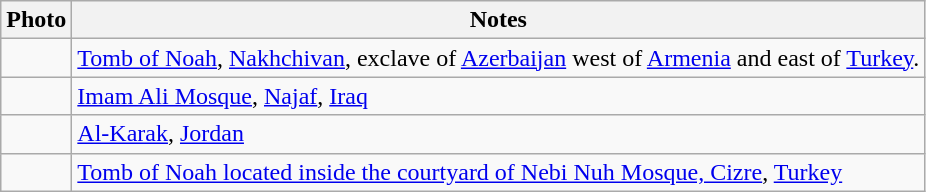<table class="wikitable sortable">
<tr>
<th>Photo</th>
<th>Notes</th>
</tr>
<tr>
<td></td>
<td><a href='#'>Tomb of Noah</a>, <a href='#'>Nakhchivan</a>, exclave of <a href='#'>Azerbaijan</a> west of <a href='#'>Armenia</a> and east of <a href='#'>Turkey</a>.</td>
</tr>
<tr>
<td></td>
<td><a href='#'>Imam Ali Mosque</a>, <a href='#'>Najaf</a>, <a href='#'>Iraq</a></td>
</tr>
<tr>
<td></td>
<td><a href='#'>Al-Karak</a>, <a href='#'>Jordan</a></td>
</tr>
<tr>
<td></td>
<td><a href='#'>Tomb of Noah located inside the courtyard of Nebi Nuh Mosque, Cizre</a>, <a href='#'>Turkey</a></td>
</tr>
</table>
